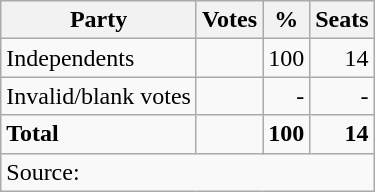<table class=wikitable style=text-align:right>
<tr>
<th>Party</th>
<th>Votes</th>
<th>%</th>
<th>Seats</th>
</tr>
<tr>
<td align=left>Independents</td>
<td></td>
<td>100</td>
<td>14</td>
</tr>
<tr>
<td align=left>Invalid/blank votes</td>
<td></td>
<td>-</td>
<td>-</td>
</tr>
<tr>
<td align=left><strong>Total</strong></td>
<td><strong> </strong></td>
<td><strong>100</strong></td>
<td><strong>14</strong></td>
</tr>
<tr>
<td colspan=4 align=left>Source: </td>
</tr>
</table>
